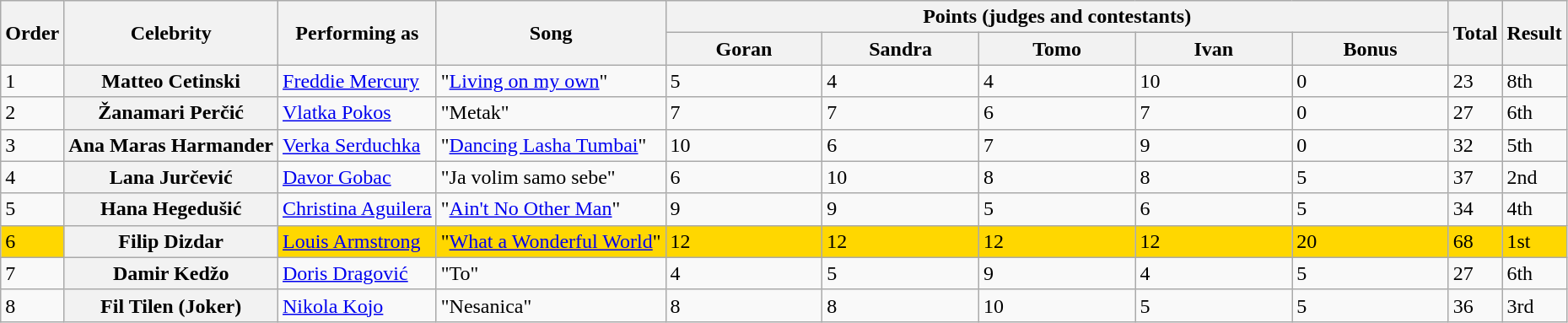<table class=wikitable>
<tr>
<th rowspan="2">Order</th>
<th rowspan="2">Celebrity</th>
<th rowspan="2">Performing as</th>
<th rowspan="2">Song</th>
<th colspan="5" style="width:50%;">Points (judges and contestants)</th>
<th rowspan="2">Total</th>
<th rowspan="2">Result</th>
</tr>
<tr>
<th style="width:10%;">Goran</th>
<th style="width:10%;">Sandra</th>
<th style="width:10%;">Tomo</th>
<th style="width:10%;">Ivan</th>
<th style="width:10%;">Bonus</th>
</tr>
<tr>
<td>1</td>
<th scope="row">Matteo Cetinski</th>
<td><a href='#'>Freddie Mercury</a></td>
<td>"<a href='#'>Living on my own</a>"</td>
<td>5</td>
<td>4</td>
<td>4</td>
<td>10</td>
<td>0</td>
<td>23</td>
<td>8th</td>
</tr>
<tr>
<td>2</td>
<th scope="row">Žanamari Perčić</th>
<td><a href='#'>Vlatka Pokos</a></td>
<td>"Metak"</td>
<td>7</td>
<td>7</td>
<td>6</td>
<td>7</td>
<td>0</td>
<td>27</td>
<td>6th</td>
</tr>
<tr>
<td>3</td>
<th scope="row">Ana Maras Harmander</th>
<td><a href='#'>Verka Serduchka</a></td>
<td>"<a href='#'>Dancing Lasha Tumbai</a>"</td>
<td>10</td>
<td>6</td>
<td>7</td>
<td>9</td>
<td>0</td>
<td>32</td>
<td>5th</td>
</tr>
<tr>
<td>4</td>
<th scope="row">Lana Jurčević</th>
<td><a href='#'>Davor Gobac</a></td>
<td>"Ja volim samo sebe"</td>
<td>6</td>
<td>10</td>
<td>8</td>
<td>8</td>
<td>5</td>
<td>37</td>
<td>2nd</td>
</tr>
<tr>
<td>5</td>
<th scope="row">Hana Hegedušić</th>
<td><a href='#'>Christina Aguilera</a></td>
<td>"<a href='#'>Ain't No Other Man</a>"</td>
<td>9</td>
<td>9</td>
<td>5</td>
<td>6</td>
<td>5</td>
<td>34</td>
<td>4th</td>
</tr>
<tr style="background:gold;">
<td>6</td>
<th scope="row">Filip Dizdar</th>
<td><a href='#'>Louis Armstrong</a></td>
<td>"<a href='#'>What a Wonderful World</a>"</td>
<td>12</td>
<td>12</td>
<td>12</td>
<td>12</td>
<td>20</td>
<td>68</td>
<td>1st</td>
</tr>
<tr>
<td>7</td>
<th scope="row">Damir Kedžo</th>
<td><a href='#'>Doris Dragović</a></td>
<td>"To"</td>
<td>4</td>
<td>5</td>
<td>9</td>
<td>4</td>
<td>5</td>
<td>27</td>
<td>6th</td>
</tr>
<tr>
<td>8</td>
<th scope="row">Fil Tilen (Joker)</th>
<td><a href='#'>Nikola Kojo</a></td>
<td>"Nesanica"</td>
<td>8</td>
<td>8</td>
<td>10</td>
<td>5</td>
<td>5</td>
<td>36</td>
<td>3rd</td>
</tr>
</table>
